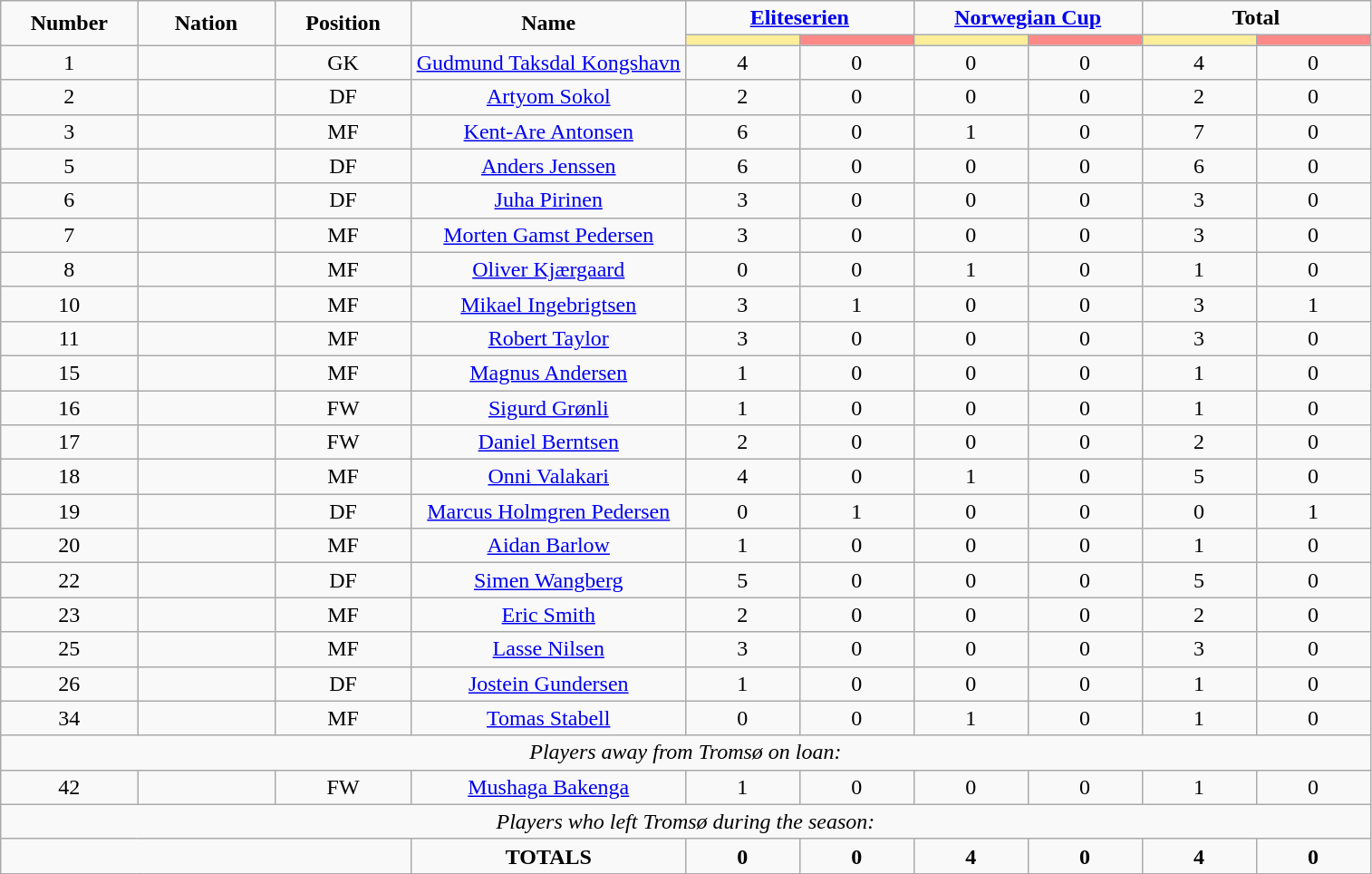<table class="wikitable" style="font-size: 100%; text-align: center;">
<tr>
<td rowspan="2" width="10%" align="center"><strong>Number</strong></td>
<td rowspan="2" width="10%" align="center"><strong>Nation</strong></td>
<td rowspan="2" width="10%" align="center"><strong>Position</strong></td>
<td rowspan="2" width="20%" align="center"><strong>Name</strong></td>
<td colspan="2" align="center"><strong><a href='#'>Eliteserien</a></strong></td>
<td colspan="2" align="center"><strong><a href='#'>Norwegian Cup</a></strong></td>
<td colspan="2" align="center"><strong>Total</strong></td>
</tr>
<tr>
<th width=60 style="background: #FFEE99"></th>
<th width=60 style="background: #FF8888"></th>
<th width=60 style="background: #FFEE99"></th>
<th width=60 style="background: #FF8888"></th>
<th width=60 style="background: #FFEE99"></th>
<th width=60 style="background: #FF8888"></th>
</tr>
<tr>
<td>1</td>
<td></td>
<td>GK</td>
<td><a href='#'>Gudmund Taksdal Kongshavn</a></td>
<td>4</td>
<td>0</td>
<td>0</td>
<td>0</td>
<td>4</td>
<td>0</td>
</tr>
<tr>
<td>2</td>
<td></td>
<td>DF</td>
<td><a href='#'>Artyom Sokol</a></td>
<td>2</td>
<td>0</td>
<td>0</td>
<td>0</td>
<td>2</td>
<td>0</td>
</tr>
<tr>
<td>3</td>
<td></td>
<td>MF</td>
<td><a href='#'>Kent-Are Antonsen</a></td>
<td>6</td>
<td>0</td>
<td>1</td>
<td>0</td>
<td>7</td>
<td>0</td>
</tr>
<tr>
<td>5</td>
<td></td>
<td>DF</td>
<td><a href='#'>Anders Jenssen</a></td>
<td>6</td>
<td>0</td>
<td>0</td>
<td>0</td>
<td>6</td>
<td>0</td>
</tr>
<tr>
<td>6</td>
<td></td>
<td>DF</td>
<td><a href='#'>Juha Pirinen</a></td>
<td>3</td>
<td>0</td>
<td>0</td>
<td>0</td>
<td>3</td>
<td>0</td>
</tr>
<tr>
<td>7</td>
<td></td>
<td>MF</td>
<td><a href='#'>Morten Gamst Pedersen</a></td>
<td>3</td>
<td>0</td>
<td>0</td>
<td>0</td>
<td>3</td>
<td>0</td>
</tr>
<tr>
<td>8</td>
<td></td>
<td>MF</td>
<td><a href='#'>Oliver Kjærgaard</a></td>
<td>0</td>
<td>0</td>
<td>1</td>
<td>0</td>
<td>1</td>
<td>0</td>
</tr>
<tr>
<td>10</td>
<td></td>
<td>MF</td>
<td><a href='#'>Mikael Ingebrigtsen</a></td>
<td>3</td>
<td>1</td>
<td>0</td>
<td>0</td>
<td>3</td>
<td>1</td>
</tr>
<tr>
<td>11</td>
<td></td>
<td>MF</td>
<td><a href='#'>Robert Taylor</a></td>
<td>3</td>
<td>0</td>
<td>0</td>
<td>0</td>
<td>3</td>
<td>0</td>
</tr>
<tr>
<td>15</td>
<td></td>
<td>MF</td>
<td><a href='#'>Magnus Andersen</a></td>
<td>1</td>
<td>0</td>
<td>0</td>
<td>0</td>
<td>1</td>
<td>0</td>
</tr>
<tr>
<td>16</td>
<td></td>
<td>FW</td>
<td><a href='#'>Sigurd Grønli</a></td>
<td>1</td>
<td>0</td>
<td>0</td>
<td>0</td>
<td>1</td>
<td>0</td>
</tr>
<tr>
<td>17</td>
<td></td>
<td>FW</td>
<td><a href='#'>Daniel Berntsen</a></td>
<td>2</td>
<td>0</td>
<td>0</td>
<td>0</td>
<td>2</td>
<td>0</td>
</tr>
<tr>
<td>18</td>
<td></td>
<td>MF</td>
<td><a href='#'>Onni Valakari</a></td>
<td>4</td>
<td>0</td>
<td>1</td>
<td>0</td>
<td>5</td>
<td>0</td>
</tr>
<tr>
<td>19</td>
<td></td>
<td>DF</td>
<td><a href='#'>Marcus Holmgren Pedersen</a></td>
<td>0</td>
<td>1</td>
<td>0</td>
<td>0</td>
<td>0</td>
<td>1</td>
</tr>
<tr>
<td>20</td>
<td></td>
<td>MF</td>
<td><a href='#'>Aidan Barlow</a></td>
<td>1</td>
<td>0</td>
<td>0</td>
<td>0</td>
<td>1</td>
<td>0</td>
</tr>
<tr>
<td>22</td>
<td></td>
<td>DF</td>
<td><a href='#'>Simen Wangberg</a></td>
<td>5</td>
<td>0</td>
<td>0</td>
<td>0</td>
<td>5</td>
<td>0</td>
</tr>
<tr>
<td>23</td>
<td></td>
<td>MF</td>
<td><a href='#'>Eric Smith</a></td>
<td>2</td>
<td>0</td>
<td>0</td>
<td>0</td>
<td>2</td>
<td>0</td>
</tr>
<tr>
<td>25</td>
<td></td>
<td>MF</td>
<td><a href='#'>Lasse Nilsen</a></td>
<td>3</td>
<td>0</td>
<td>0</td>
<td>0</td>
<td>3</td>
<td>0</td>
</tr>
<tr>
<td>26</td>
<td></td>
<td>DF</td>
<td><a href='#'>Jostein Gundersen</a></td>
<td>1</td>
<td>0</td>
<td>0</td>
<td>0</td>
<td>1</td>
<td>0</td>
</tr>
<tr>
<td>34</td>
<td></td>
<td>MF</td>
<td><a href='#'>Tomas Stabell</a></td>
<td>0</td>
<td>0</td>
<td>1</td>
<td>0</td>
<td>1</td>
<td>0</td>
</tr>
<tr>
<td colspan="10"><em>Players away from Tromsø on loan:</em></td>
</tr>
<tr>
<td>42</td>
<td></td>
<td>FW</td>
<td><a href='#'>Mushaga Bakenga</a></td>
<td>1</td>
<td>0</td>
<td>0</td>
<td>0</td>
<td>1</td>
<td>0</td>
</tr>
<tr>
<td colspan="10"><em>Players who left Tromsø during the season:</em></td>
</tr>
<tr>
<td colspan="3"></td>
<td><strong>TOTALS</strong></td>
<td><strong>0</strong></td>
<td><strong>0</strong></td>
<td><strong>4</strong></td>
<td><strong>0</strong></td>
<td><strong>4</strong></td>
<td><strong>0</strong></td>
</tr>
</table>
